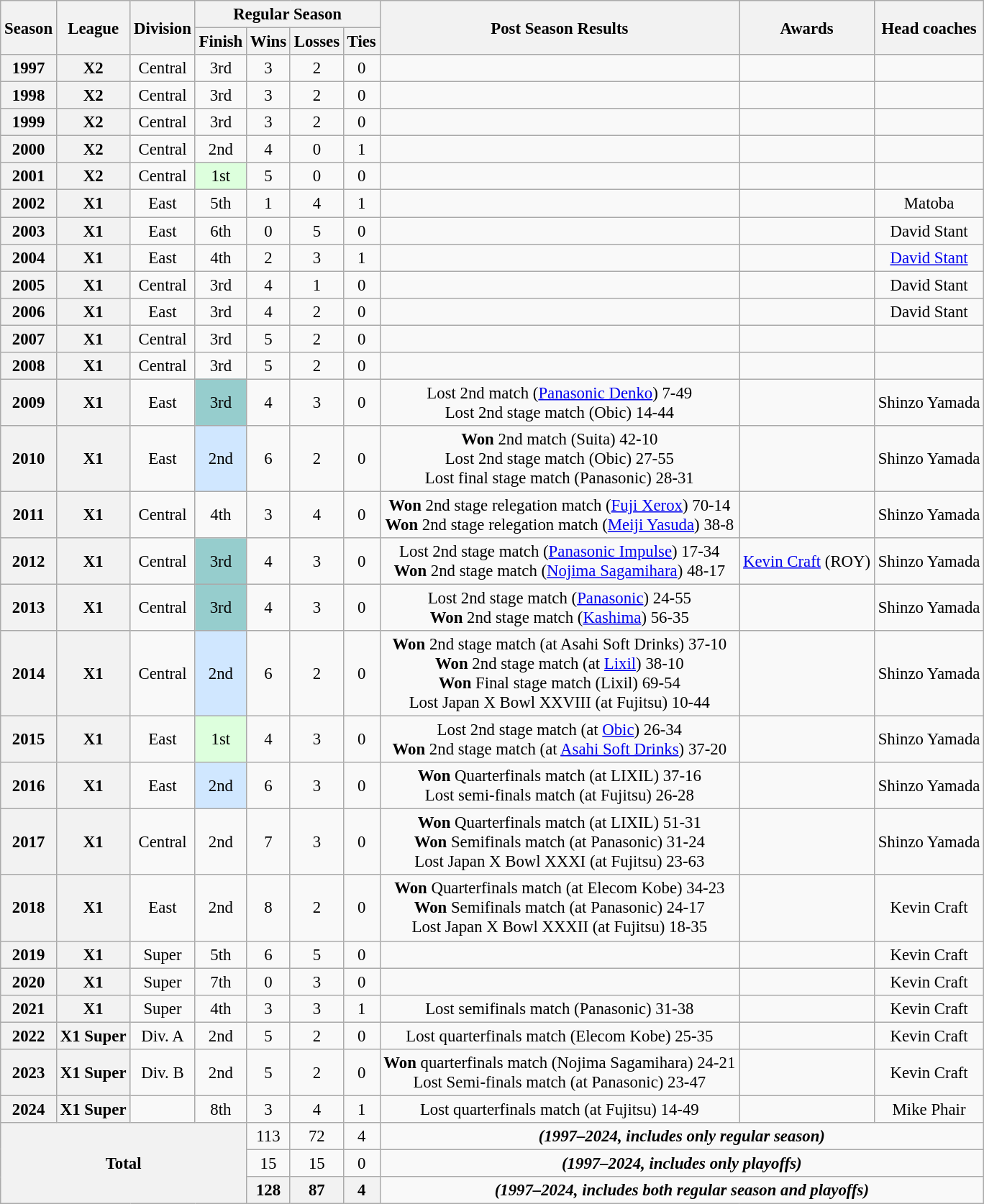<table class="wikitable" style="text-align:center; font-size:95%">
<tr>
<th rowspan="2">Season</th>
<th rowspan="2">League</th>
<th rowspan="2">Division</th>
<th colspan="4">Regular Season</th>
<th rowspan="2">Post Season Results</th>
<th rowspan="2">Awards</th>
<th rowspan="2">Head coaches</th>
</tr>
<tr>
<th>Finish</th>
<th>Wins</th>
<th>Losses</th>
<th>Ties</th>
</tr>
<tr>
<th align="center">1997</th>
<th align="center">X2</th>
<td align="center">Central</td>
<td align="center" bgcolor="">3rd</td>
<td align="center">3</td>
<td align="center">2</td>
<td align="center">0</td>
<td></td>
<td></td>
<td></td>
</tr>
<tr>
<th align="center">1998</th>
<th align="center">X2</th>
<td align="center">Central</td>
<td align="center" bgcolor="">3rd</td>
<td align="center">3</td>
<td align="center">2</td>
<td align="center">0</td>
<td></td>
<td></td>
<td></td>
</tr>
<tr>
<th align="center">1999</th>
<th align="center">X2</th>
<td align="center">Central</td>
<td align="center" bgcolor="">3rd</td>
<td align="center">3</td>
<td align="center">2</td>
<td align="center">0</td>
<td></td>
<td></td>
<td></td>
</tr>
<tr>
<th align="center">2000</th>
<th align="center">X2</th>
<td align="center">Central</td>
<td align="center" bgcolor="">2nd</td>
<td align="center">4</td>
<td align="center">0</td>
<td align="center">1</td>
<td></td>
<td></td>
<td></td>
</tr>
<tr>
<th align="center">2001</th>
<th align="center">X2</th>
<td align="center">Central</td>
<td align="center" bgcolor="#DDFFDD">1st</td>
<td align="center">5</td>
<td align="center">0</td>
<td align="center">0</td>
<td></td>
<td></td>
<td></td>
</tr>
<tr>
<th align="center">2002</th>
<th align="center">X1</th>
<td align="center">East</td>
<td align="center" bgcolor="">5th</td>
<td align="center">1</td>
<td align="center">4</td>
<td align="center">1</td>
<td></td>
<td></td>
<td>Matoba</td>
</tr>
<tr>
<th align="center">2003</th>
<th align="center">X1</th>
<td align="center">East</td>
<td align="center" bgcolor="">6th</td>
<td align="center">0</td>
<td align="center">5</td>
<td align="center">0</td>
<td></td>
<td></td>
<td>David Stant</td>
</tr>
<tr>
<th align="center">2004</th>
<th align="center">X1</th>
<td align="center">East</td>
<td align="center" bgcolor="">4th</td>
<td align="center">2</td>
<td align="center">3</td>
<td align="center">1</td>
<td></td>
<td></td>
<td><a href='#'>David Stant</a></td>
</tr>
<tr>
<th align="center">2005</th>
<th align="center">X1</th>
<td align="center">Central</td>
<td align="center" bgcolor="">3rd</td>
<td align="center">4</td>
<td align="center">1</td>
<td align="center">0</td>
<td></td>
<td></td>
<td>David Stant</td>
</tr>
<tr>
<th align="center">2006</th>
<th align="center">X1</th>
<td align="center">East</td>
<td align="center" bgcolor="">3rd</td>
<td align="center">4</td>
<td align="center">2</td>
<td align="center">0</td>
<td></td>
<td></td>
<td>David Stant</td>
</tr>
<tr>
<th align="center">2007</th>
<th align="center">X1</th>
<td align="center">Central</td>
<td align="center" bgcolor="">3rd</td>
<td align="center">5</td>
<td align="center">2</td>
<td align="center">0</td>
<td></td>
<td></td>
<td></td>
</tr>
<tr>
<th align="center">2008</th>
<th align="center">X1</th>
<td align="center">Central</td>
<td align="center" bgcolor="">3rd</td>
<td align="center">5</td>
<td align="center">2</td>
<td align="center">0</td>
<td></td>
<td></td>
<td></td>
</tr>
<tr>
<th align="center">2009</th>
<th align="center">X1</th>
<td align="center">East</td>
<td align="center" bgcolor="#96CDCD">3rd</td>
<td align="center">4</td>
<td align="center">3</td>
<td align="center">0</td>
<td>Lost 2nd match (<a href='#'>Panasonic Denko</a>) 7-49<br>Lost 2nd stage match (Obic) 14-44</td>
<td></td>
<td>Shinzo Yamada</td>
</tr>
<tr>
<th align="center">2010</th>
<th align="center">X1</th>
<td align="center">East</td>
<td align="center" bgcolor="#D0E7FF">2nd</td>
<td align="center">6</td>
<td align="center">2</td>
<td align="center">0</td>
<td><strong>Won</strong> 2nd match (Suita) 42-10<br>Lost 2nd stage match (Obic) 27-55<br>Lost final stage match (Panasonic) 28-31</td>
<td></td>
<td>Shinzo Yamada</td>
</tr>
<tr>
<th align="center">2011</th>
<th align="center">X1</th>
<td align="center">Central</td>
<td align="center" bgcolor="">4th</td>
<td align="center">3</td>
<td align="center">4</td>
<td align="center">0</td>
<td><strong>Won</strong> 2nd stage relegation match (<a href='#'>Fuji Xerox</a>) 70-14<br><strong>Won</strong> 2nd stage relegation match (<a href='#'>Meiji Yasuda</a>) 38-8</td>
<td></td>
<td>Shinzo Yamada</td>
</tr>
<tr>
<th align="center">2012</th>
<th align="center">X1</th>
<td align="center">Central</td>
<td align="center" bgcolor="#96CDCD">3rd</td>
<td align="center">4</td>
<td align="center">3</td>
<td align="center">0</td>
<td>Lost 2nd stage match (<a href='#'>Panasonic Impulse</a>) 17-34<br><strong>Won</strong> 2nd stage match (<a href='#'>Nojima Sagamihara</a>) 48-17</td>
<td><a href='#'>Kevin Craft</a> (ROY)</td>
<td>Shinzo Yamada</td>
</tr>
<tr>
<th align="center">2013</th>
<th align="center">X1</th>
<td align="center">Central</td>
<td align="center" bgcolor="#96CDCD">3rd</td>
<td align="center">4</td>
<td align="center">3</td>
<td align="center">0</td>
<td>Lost 2nd stage match (<a href='#'>Panasonic</a>) 24-55<br><strong>Won</strong> 2nd stage match (<a href='#'>Kashima</a>) 56-35</td>
<td></td>
<td>Shinzo Yamada</td>
</tr>
<tr>
<th align="center">2014</th>
<th align="center">X1</th>
<td align="center">Central</td>
<td align="center" bgcolor="#D0E7FF">2nd</td>
<td align="center">6</td>
<td align="center">2</td>
<td align="center">0</td>
<td><strong>Won</strong> 2nd stage match (at Asahi Soft Drinks) 37-10<br><strong>Won</strong> 2nd stage match (at <a href='#'>Lixil</a>) 38-10<br><strong>Won</strong> Final stage match (Lixil) 69-54<br>Lost Japan X Bowl XXVIII (at Fujitsu) 10-44</td>
<td></td>
<td>Shinzo Yamada</td>
</tr>
<tr>
<th align="center">2015</th>
<th align="center">X1</th>
<td align="center">East</td>
<td align="center" bgcolor="#DDFFDD">1st</td>
<td align="center">4</td>
<td align="center">3</td>
<td align="center">0</td>
<td>Lost 2nd stage match (at <a href='#'>Obic</a>) 26-34<br><strong>Won</strong> 2nd stage match (at <a href='#'>Asahi Soft Drinks</a>) 37-20</td>
<td></td>
<td>Shinzo Yamada</td>
</tr>
<tr>
<th align="center">2016</th>
<th align="center">X1</th>
<td align="center">East</td>
<td align="center" bgcolor="#D0E7FF">2nd</td>
<td align="center">6</td>
<td align="center">3</td>
<td align="center">0</td>
<td><strong>Won</strong> Quarterfinals match (at LIXIL) 37-16<br>Lost semi-finals match (at Fujitsu) 26-28</td>
<td></td>
<td>Shinzo Yamada</td>
</tr>
<tr>
<th align="center">2017</th>
<th align="center">X1</th>
<td align="center">Central</td>
<td align="center">2nd</td>
<td align="center">7</td>
<td align="center">3</td>
<td align="center">0</td>
<td><strong>Won</strong> Quarterfinals match (at LIXIL) 51-31<br><strong>Won</strong> Semifinals match (at Panasonic) 31-24<br>Lost Japan X Bowl XXXI (at Fujitsu) 23-63</td>
<td></td>
<td>Shinzo Yamada</td>
</tr>
<tr>
<th align="center">2018</th>
<th align="center">X1</th>
<td align="center">East</td>
<td align="center">2nd</td>
<td align="center">8</td>
<td align="center">2</td>
<td align="center">0</td>
<td><strong>Won</strong> Quarterfinals match (at Elecom Kobe) 34-23<br><strong>Won</strong> Semifinals match (at Panasonic) 24-17<br>Lost Japan X Bowl XXXII (at Fujitsu) 18-35</td>
<td></td>
<td>Kevin Craft</td>
</tr>
<tr>
<th align="center">2019</th>
<th align="center">X1</th>
<td align="center">Super</td>
<td align="center">5th</td>
<td align="center">6</td>
<td align="center">5</td>
<td align="center">0</td>
<td></td>
<td></td>
<td>Kevin Craft</td>
</tr>
<tr>
<th align="center">2020</th>
<th align="center">X1</th>
<td align="center">Super</td>
<td align="center">7th</td>
<td align="center">0</td>
<td align="center">3</td>
<td align="center">0</td>
<td></td>
<td></td>
<td>Kevin Craft</td>
</tr>
<tr>
<th align="center">2021</th>
<th align="center">X1</th>
<td align="center">Super</td>
<td align="center">4th</td>
<td align="center">3</td>
<td align="center">3</td>
<td align="center">1</td>
<td>Lost semifinals match (Panasonic) 31-38</td>
<td></td>
<td>Kevin Craft</td>
</tr>
<tr>
<th align="center">2022</th>
<th align="center">X1 Super</th>
<td align="center">Div. A</td>
<td align="center">2nd</td>
<td align="center">5</td>
<td align="center">2</td>
<td align="center">0</td>
<td>Lost quarterfinals match (Elecom Kobe) 25-35</td>
<td></td>
<td>Kevin Craft</td>
</tr>
<tr>
<th align="center">2023</th>
<th align="center">X1 Super</th>
<td align="center">Div. B</td>
<td align="center">2nd</td>
<td align="center">5</td>
<td align="center">2</td>
<td align="center">0</td>
<td><strong>Won</strong> quarterfinals match (Nojima Sagamihara) 24-21<br> Lost Semi-finals match (at Panasonic) 23-47</td>
<td></td>
<td>Kevin Craft</td>
</tr>
<tr>
<th align="center">2024</th>
<th align="center">X1 Super</th>
<td align="center"></td>
<td align="center">8th</td>
<td align="center">3</td>
<td align="center">4</td>
<td align="center">1</td>
<td>Lost quarterfinals match (at Fujitsu) 14-49</td>
<td></td>
<td>Mike Phair</td>
</tr>
<tr>
<th align="center" rowSpan="4" colSpan="4">Total</th>
<td align="center">113</td>
<td align="center">72</td>
<td align="center">4</td>
<td colSpan="4"><strong><em>(1997–2024, includes only regular season)</em></strong></td>
</tr>
<tr>
<td align="center">15</td>
<td align="center">15</td>
<td align="center">0</td>
<td colSpan="4"><strong><em>(1997–2024, includes only playoffs)</em></strong></td>
</tr>
<tr>
<th align="center">128</th>
<th align="center">87</th>
<th align="center">4</th>
<td colSpan="4"><strong><em>(1997–2024, includes both regular season and playoffs)</em></strong></td>
</tr>
</table>
